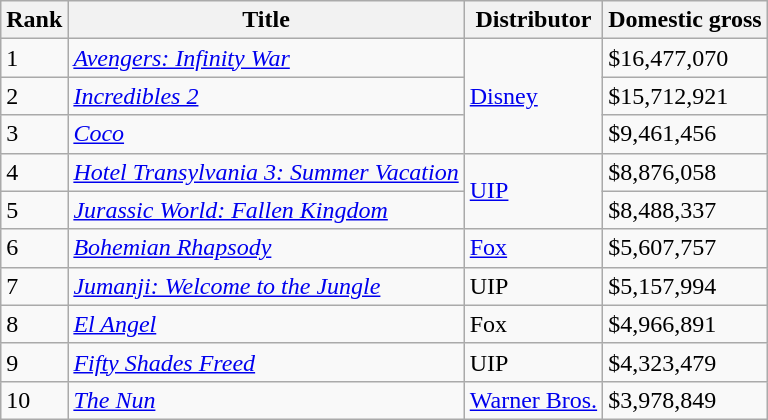<table class="wikitable sortable" style="margin:auto; margin:auto;">
<tr>
<th>Rank</th>
<th>Title</th>
<th>Distributor</th>
<th>Domestic gross</th>
</tr>
<tr>
<td>1</td>
<td><em><a href='#'>Avengers: Infinity War</a></em></td>
<td rowspan="3"><a href='#'>Disney</a></td>
<td>$16,477,070</td>
</tr>
<tr>
<td>2</td>
<td><em><a href='#'>Incredibles 2</a></em></td>
<td>$15,712,921</td>
</tr>
<tr>
<td>3</td>
<td><em><a href='#'>Coco</a></em></td>
<td>$9,461,456</td>
</tr>
<tr>
<td>4</td>
<td><em><a href='#'>Hotel Transylvania 3: Summer Vacation</a></em></td>
<td rowspan="2"><a href='#'>UIP</a></td>
<td>$8,876,058</td>
</tr>
<tr>
<td>5</td>
<td><em><a href='#'>Jurassic World: Fallen Kingdom</a></em></td>
<td>$8,488,337</td>
</tr>
<tr>
<td>6</td>
<td><em><a href='#'>Bohemian Rhapsody</a></em></td>
<td><a href='#'>Fox</a></td>
<td>$5,607,757</td>
</tr>
<tr>
<td>7</td>
<td><em><a href='#'>Jumanji: Welcome to the Jungle</a></em></td>
<td>UIP</td>
<td>$5,157,994</td>
</tr>
<tr>
<td>8</td>
<td><em><a href='#'>El Angel</a></em></td>
<td>Fox</td>
<td>$4,966,891</td>
</tr>
<tr>
<td>9</td>
<td><em><a href='#'>Fifty Shades Freed</a></em></td>
<td>UIP</td>
<td>$4,323,479</td>
</tr>
<tr>
<td>10</td>
<td><em><a href='#'>The Nun</a></em></td>
<td><a href='#'>Warner Bros.</a></td>
<td>$3,978,849</td>
</tr>
</table>
